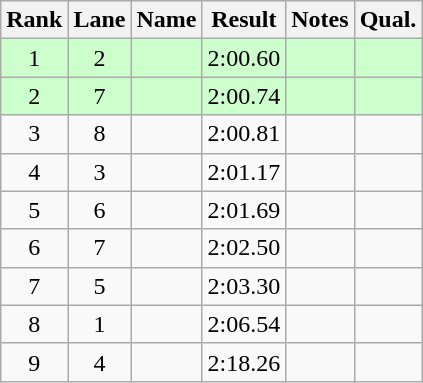<table class="wikitable sortable" style="text-align:center">
<tr>
<th>Rank</th>
<th>Lane</th>
<th>Name</th>
<th>Result</th>
<th>Notes</th>
<th>Qual.</th>
</tr>
<tr bgcolor=ccffcc>
<td>1</td>
<td>2</td>
<td align="left"></td>
<td>2:00.60</td>
<td></td>
<td></td>
</tr>
<tr bgcolor=ccffcc>
<td>2</td>
<td>7</td>
<td align="left"></td>
<td>2:00.74</td>
<td></td>
<td></td>
</tr>
<tr>
<td>3</td>
<td>8</td>
<td align="left"></td>
<td>2:00.81</td>
<td></td>
<td></td>
</tr>
<tr>
<td>4</td>
<td>3</td>
<td align="left"></td>
<td>2:01.17</td>
<td></td>
<td></td>
</tr>
<tr>
<td>5</td>
<td>6</td>
<td align="left"></td>
<td>2:01.69</td>
<td></td>
<td></td>
</tr>
<tr>
<td>6</td>
<td>7</td>
<td align="left"></td>
<td>2:02.50</td>
<td></td>
<td></td>
</tr>
<tr>
<td>7</td>
<td>5</td>
<td align="left"></td>
<td>2:03.30</td>
<td></td>
<td></td>
</tr>
<tr>
<td>8</td>
<td>1</td>
<td align="left"></td>
<td>2:06.54</td>
<td></td>
<td></td>
</tr>
<tr>
<td>9</td>
<td>4</td>
<td align="left"></td>
<td>2:18.26</td>
<td></td>
<td></td>
</tr>
</table>
